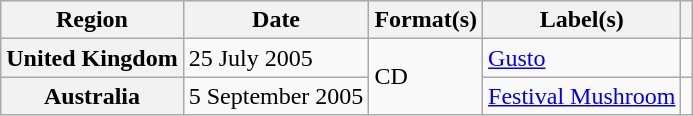<table class="wikitable plainrowheaders">
<tr>
<th scope="col">Region</th>
<th scope="col">Date</th>
<th scope="col">Format(s)</th>
<th scope="col">Label(s)</th>
<th scope="col"></th>
</tr>
<tr>
<th scope="row">United Kingdom</th>
<td>25 July 2005</td>
<td rowspan="2">CD</td>
<td><a href='#'>Gusto</a></td>
<td></td>
</tr>
<tr>
<th scope="row">Australia</th>
<td>5 September 2005</td>
<td><a href='#'>Festival Mushroom</a></td>
<td></td>
</tr>
</table>
